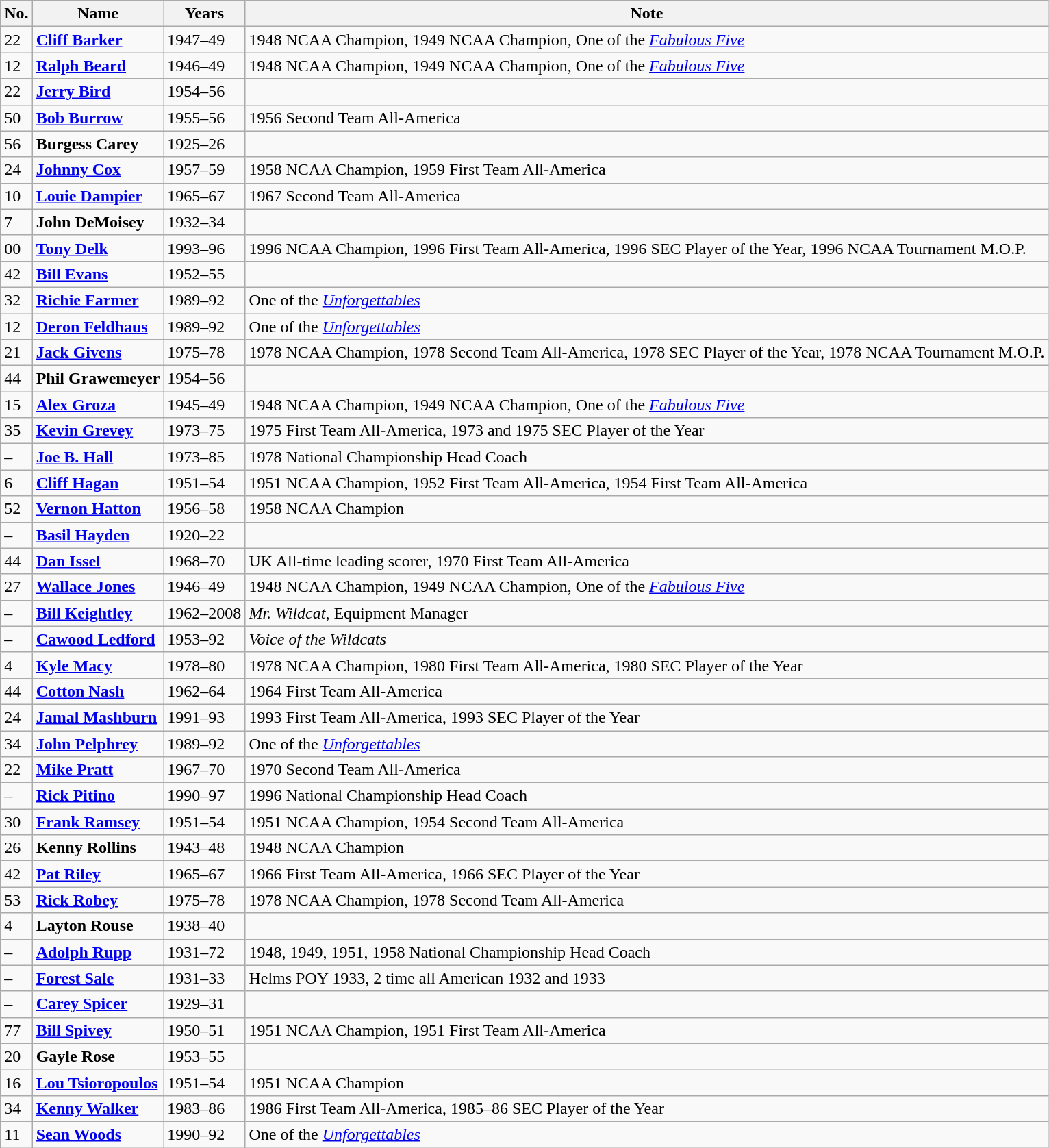<table class=wikitable>
<tr>
<th>No.</th>
<th>Name</th>
<th>Years</th>
<th>Note</th>
</tr>
<tr>
<td>22</td>
<td><strong><a href='#'>Cliff Barker</a></strong></td>
<td>1947–49</td>
<td>1948 NCAA Champion, 1949 NCAA Champion, One of the <em><a href='#'>Fabulous Five</a></em></td>
</tr>
<tr>
<td>12</td>
<td><strong><a href='#'>Ralph Beard</a></strong></td>
<td>1946–49</td>
<td>1948 NCAA Champion, 1949 NCAA Champion, One of the <em><a href='#'>Fabulous Five</a></em></td>
</tr>
<tr>
<td>22</td>
<td><strong><a href='#'>Jerry Bird</a></strong></td>
<td>1954–56</td>
<td></td>
</tr>
<tr>
<td>50</td>
<td><strong><a href='#'>Bob Burrow</a></strong></td>
<td>1955–56</td>
<td>1956 Second Team All-America</td>
</tr>
<tr>
<td>56</td>
<td><strong>Burgess Carey</strong></td>
<td>1925–26</td>
<td></td>
</tr>
<tr>
<td>24</td>
<td><strong><a href='#'>Johnny Cox</a></strong></td>
<td>1957–59</td>
<td>1958 NCAA Champion, 1959 First Team All-America</td>
</tr>
<tr>
<td>10</td>
<td><strong><a href='#'>Louie Dampier</a></strong></td>
<td>1965–67</td>
<td>1967 Second Team All-America</td>
</tr>
<tr>
<td>7</td>
<td><strong>John DeMoisey</strong></td>
<td>1932–34</td>
<td></td>
</tr>
<tr>
<td>00</td>
<td><strong><a href='#'>Tony Delk</a></strong></td>
<td>1993–96</td>
<td>1996 NCAA Champion, 1996 First Team All-America, 1996 SEC Player of the Year, 1996 NCAA Tournament M.O.P.</td>
</tr>
<tr>
<td>42</td>
<td><strong><a href='#'>Bill Evans</a></strong></td>
<td>1952–55</td>
<td></td>
</tr>
<tr>
<td>32</td>
<td><strong><a href='#'>Richie Farmer</a></strong></td>
<td>1989–92</td>
<td>One of the <em><a href='#'>Unforgettables</a></em></td>
</tr>
<tr>
<td>12</td>
<td><strong><a href='#'>Deron Feldhaus</a></strong></td>
<td>1989–92</td>
<td>One of the <em><a href='#'>Unforgettables</a></em></td>
</tr>
<tr>
<td>21</td>
<td><strong><a href='#'>Jack Givens</a></strong></td>
<td>1975–78</td>
<td>1978 NCAA Champion, 1978 Second Team All-America, 1978 SEC Player of the Year, 1978 NCAA Tournament M.O.P.</td>
</tr>
<tr>
<td>44</td>
<td><strong>Phil Grawemeyer</strong></td>
<td>1954–56</td>
<td></td>
</tr>
<tr>
<td>15</td>
<td><strong><a href='#'>Alex Groza</a></strong></td>
<td>1945–49</td>
<td>1948 NCAA Champion, 1949 NCAA Champion, One of the <em><a href='#'>Fabulous Five</a></em></td>
</tr>
<tr>
<td>35</td>
<td><strong><a href='#'>Kevin Grevey</a></strong></td>
<td>1973–75</td>
<td>1975 First Team All-America, 1973 and 1975 SEC Player of the Year</td>
</tr>
<tr>
<td>–</td>
<td><strong><a href='#'>Joe B. Hall</a></strong></td>
<td>1973–85</td>
<td>1978 National Championship Head Coach</td>
</tr>
<tr>
<td>6</td>
<td><strong><a href='#'>Cliff Hagan</a></strong></td>
<td>1951–54</td>
<td>1951 NCAA Champion, 1952 First Team All-America, 1954 First Team All-America</td>
</tr>
<tr>
<td>52</td>
<td><strong><a href='#'>Vernon Hatton</a></strong></td>
<td>1956–58</td>
<td>1958 NCAA Champion</td>
</tr>
<tr>
<td>–</td>
<td><strong><a href='#'>Basil Hayden</a></strong></td>
<td>1920–22</td>
<td></td>
</tr>
<tr>
<td>44</td>
<td><strong><a href='#'>Dan Issel</a></strong></td>
<td>1968–70</td>
<td>UK All-time leading scorer, 1970 First Team All-America</td>
</tr>
<tr>
<td>27</td>
<td><strong><a href='#'>Wallace Jones</a></strong></td>
<td>1946–49</td>
<td>1948 NCAA Champion, 1949 NCAA Champion, One of the <em><a href='#'>Fabulous Five</a></em></td>
</tr>
<tr>
<td>–</td>
<td><strong><a href='#'>Bill Keightley</a></strong></td>
<td>1962–2008</td>
<td><em>Mr. Wildcat</em>, Equipment Manager</td>
</tr>
<tr>
<td>–</td>
<td><strong><a href='#'>Cawood Ledford</a></strong></td>
<td>1953–92</td>
<td><em>Voice of the Wildcats</em></td>
</tr>
<tr>
<td>4</td>
<td><strong><a href='#'>Kyle Macy</a></strong></td>
<td>1978–80</td>
<td>1978 NCAA Champion, 1980 First Team All-America, 1980 SEC Player of the Year</td>
</tr>
<tr>
<td>44</td>
<td><strong><a href='#'>Cotton Nash</a></strong></td>
<td>1962–64</td>
<td>1964 First Team All-America</td>
</tr>
<tr>
<td>24</td>
<td><strong><a href='#'>Jamal Mashburn</a></strong></td>
<td>1991–93</td>
<td>1993 First Team All-America, 1993 SEC Player of the Year</td>
</tr>
<tr>
<td>34</td>
<td><strong><a href='#'>John Pelphrey</a></strong></td>
<td>1989–92</td>
<td>One of the <em><a href='#'>Unforgettables</a></em></td>
</tr>
<tr>
<td>22</td>
<td><strong><a href='#'>Mike Pratt</a></strong></td>
<td>1967–70</td>
<td>1970 Second Team All-America</td>
</tr>
<tr>
<td>–</td>
<td><strong><a href='#'>Rick Pitino</a></strong></td>
<td>1990–97</td>
<td>1996 National Championship Head Coach</td>
</tr>
<tr>
<td>30</td>
<td><strong><a href='#'>Frank Ramsey</a></strong></td>
<td>1951–54</td>
<td>1951 NCAA Champion, 1954 Second Team All-America</td>
</tr>
<tr>
<td>26</td>
<td><strong>Kenny Rollins</strong></td>
<td>1943–48</td>
<td>1948 NCAA Champion</td>
</tr>
<tr>
<td>42</td>
<td><strong><a href='#'>Pat Riley</a></strong></td>
<td>1965–67</td>
<td>1966 First Team All-America, 1966 SEC Player of the Year</td>
</tr>
<tr>
<td>53</td>
<td><strong><a href='#'>Rick Robey</a></strong></td>
<td>1975–78</td>
<td>1978 NCAA Champion, 1978 Second Team All-America</td>
</tr>
<tr>
<td>4</td>
<td><strong>Layton Rouse</strong></td>
<td>1938–40</td>
<td></td>
</tr>
<tr>
<td>–</td>
<td><strong><a href='#'>Adolph Rupp</a></strong></td>
<td>1931–72</td>
<td>1948, 1949, 1951, 1958 National Championship Head Coach</td>
</tr>
<tr>
<td>–</td>
<td><strong><a href='#'>Forest Sale</a></strong></td>
<td>1931–33</td>
<td>Helms POY 1933, 2 time all American 1932 and 1933</td>
</tr>
<tr>
<td>–</td>
<td><strong><a href='#'>Carey Spicer</a></strong></td>
<td>1929–31</td>
<td></td>
</tr>
<tr>
<td>77</td>
<td><strong><a href='#'>Bill Spivey</a></strong></td>
<td>1950–51</td>
<td>1951 NCAA Champion, 1951 First Team All-America</td>
</tr>
<tr>
<td>20</td>
<td><strong>Gayle Rose</strong></td>
<td>1953–55</td>
<td></td>
</tr>
<tr>
<td>16</td>
<td style="white-space: nowrap;"><strong><a href='#'>Lou Tsioropoulos</a></strong></td>
<td>1951–54</td>
<td>1951 NCAA Champion</td>
</tr>
<tr>
<td>34</td>
<td><strong><a href='#'>Kenny Walker</a></strong></td>
<td>1983–86</td>
<td>1986 First Team All-America, 1985–86 SEC Player of the Year</td>
</tr>
<tr>
<td>11</td>
<td><strong><a href='#'>Sean Woods</a></strong></td>
<td>1990–92</td>
<td>One of the <em><a href='#'>Unforgettables</a></em></td>
</tr>
</table>
